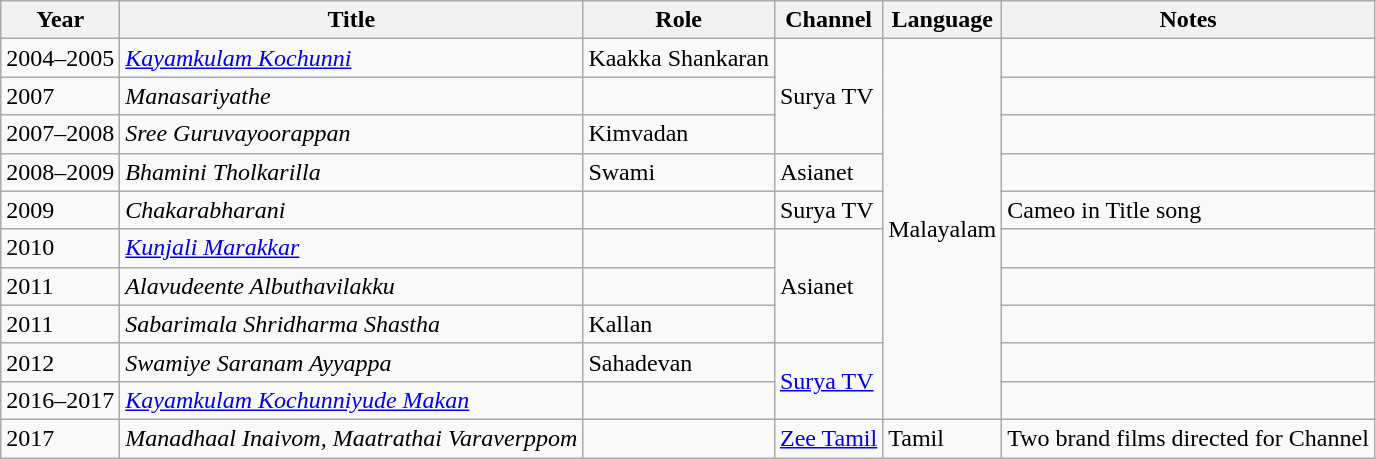<table class="wikitable sortable">
<tr>
<th scope="col">Year</th>
<th scope="col">Title</th>
<th scope="col">Role</th>
<th scope="col">Channel</th>
<th scope="col">Language</th>
<th scope="col" class="unsortable">Notes</th>
</tr>
<tr>
<td>2004–2005</td>
<td><em><a href='#'>Kayamkulam Kochunni</a></em></td>
<td>Kaakka Shankaran</td>
<td rowspan=3>Surya TV</td>
<td rowspan=10>Malayalam</td>
<td></td>
</tr>
<tr>
<td>2007</td>
<td><em>Manasariyathe</em></td>
<td></td>
<td></td>
</tr>
<tr>
<td>2007–2008</td>
<td><em>Sree Guruvayoorappan</em></td>
<td>Kimvadan</td>
<td></td>
</tr>
<tr>
<td>2008–2009</td>
<td><em>Bhamini Tholkarilla</em></td>
<td>Swami</td>
<td>Asianet</td>
<td></td>
</tr>
<tr>
<td>2009</td>
<td><em>Chakarabharani</em></td>
<td></td>
<td>Surya TV</td>
<td>Cameo in Title song</td>
</tr>
<tr>
<td>2010</td>
<td><em><a href='#'>Kunjali Marakkar</a></em></td>
<td></td>
<td rowspan=3>Asianet</td>
<td></td>
</tr>
<tr>
<td>2011</td>
<td><em>Alavudeente Albuthavilakku</em></td>
<td></td>
<td></td>
</tr>
<tr>
<td>2011</td>
<td><em>Sabarimala Shridharma Shastha</em></td>
<td>Kallan</td>
<td></td>
</tr>
<tr>
<td>2012</td>
<td><em>Swamiye Saranam Ayyappa</em></td>
<td>Sahadevan</td>
<td rowspan=2><a href='#'>Surya TV</a></td>
<td></td>
</tr>
<tr>
<td>2016–2017</td>
<td><em><a href='#'>Kayamkulam Kochunniyude Makan</a></em></td>
<td></td>
<td></td>
</tr>
<tr>
<td>2017</td>
<td><em>Manadhaal Inaivom, Maatrathai Varaverppom</em></td>
<td></td>
<td><a href='#'>Zee Tamil</a></td>
<td>Tamil</td>
<td>Two brand films directed for Channel</td>
</tr>
</table>
